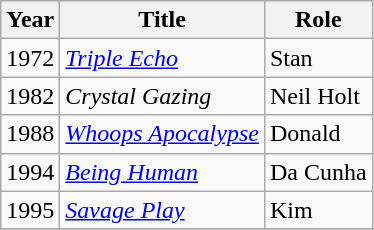<table class= "wikitable">
<tr>
<th>Year</th>
<th>Title</th>
<th>Role</th>
</tr>
<tr>
<td>1972</td>
<td><em><a href='#'>Triple Echo</a></em></td>
<td>Stan</td>
</tr>
<tr>
<td>1982</td>
<td><em>Crystal Gazing</em></td>
<td>Neil Holt</td>
</tr>
<tr>
<td>1988</td>
<td><em><a href='#'>Whoops Apocalypse</a></em></td>
<td>Donald</td>
</tr>
<tr>
<td>1994</td>
<td><em><a href='#'>Being Human</a></em></td>
<td>Da Cunha</td>
</tr>
<tr>
<td>1995</td>
<td><em><a href='#'>Savage Play</a></em></td>
<td>Kim</td>
</tr>
<tr>
</tr>
</table>
